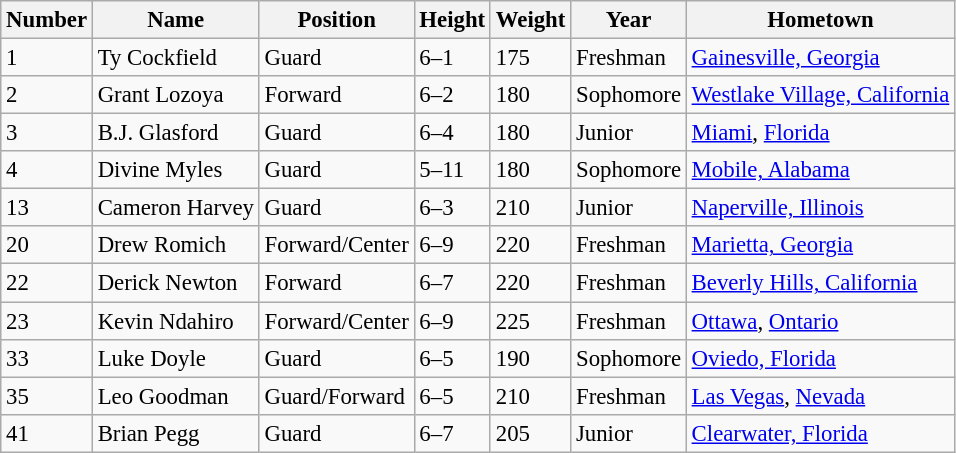<table class="wikitable sortable" style="font-size: 95%;">
<tr>
<th>Number</th>
<th>Name</th>
<th>Position</th>
<th>Height</th>
<th>Weight</th>
<th>Year</th>
<th>Hometown</th>
</tr>
<tr>
<td>1</td>
<td>Ty Cockfield</td>
<td>Guard</td>
<td>6–1</td>
<td>175</td>
<td>Freshman</td>
<td><a href='#'>Gainesville, Georgia</a></td>
</tr>
<tr>
<td>2</td>
<td>Grant Lozoya</td>
<td>Forward</td>
<td>6–2</td>
<td>180</td>
<td>Sophomore</td>
<td><a href='#'>Westlake Village, California</a></td>
</tr>
<tr>
<td>3</td>
<td>B.J. Glasford</td>
<td>Guard</td>
<td>6–4</td>
<td>180</td>
<td>Junior</td>
<td><a href='#'>Miami</a>, <a href='#'>Florida</a></td>
</tr>
<tr>
<td>4</td>
<td>Divine Myles</td>
<td>Guard</td>
<td>5–11</td>
<td>180</td>
<td>Sophomore</td>
<td><a href='#'>Mobile, Alabama</a></td>
</tr>
<tr>
<td>13</td>
<td>Cameron Harvey</td>
<td>Guard</td>
<td>6–3</td>
<td>210</td>
<td>Junior</td>
<td><a href='#'>Naperville, Illinois</a></td>
</tr>
<tr>
<td>20</td>
<td>Drew Romich</td>
<td>Forward/Center</td>
<td>6–9</td>
<td>220</td>
<td>Freshman</td>
<td><a href='#'>Marietta, Georgia</a></td>
</tr>
<tr>
<td>22</td>
<td>Derick Newton</td>
<td>Forward</td>
<td>6–7</td>
<td>220</td>
<td>Freshman</td>
<td><a href='#'>Beverly Hills, California</a></td>
</tr>
<tr>
<td>23</td>
<td>Kevin Ndahiro</td>
<td>Forward/Center</td>
<td>6–9</td>
<td>225</td>
<td>Freshman</td>
<td><a href='#'>Ottawa</a>, <a href='#'>Ontario</a></td>
</tr>
<tr>
<td>33</td>
<td>Luke Doyle</td>
<td>Guard</td>
<td>6–5</td>
<td>190</td>
<td>Sophomore</td>
<td><a href='#'>Oviedo, Florida</a></td>
</tr>
<tr>
<td>35</td>
<td>Leo Goodman</td>
<td>Guard/Forward</td>
<td>6–5</td>
<td>210</td>
<td>Freshman</td>
<td><a href='#'>Las Vegas</a>, <a href='#'>Nevada</a></td>
</tr>
<tr>
<td>41</td>
<td>Brian Pegg</td>
<td>Guard</td>
<td>6–7</td>
<td>205</td>
<td>Junior</td>
<td><a href='#'>Clearwater, Florida</a></td>
</tr>
</table>
